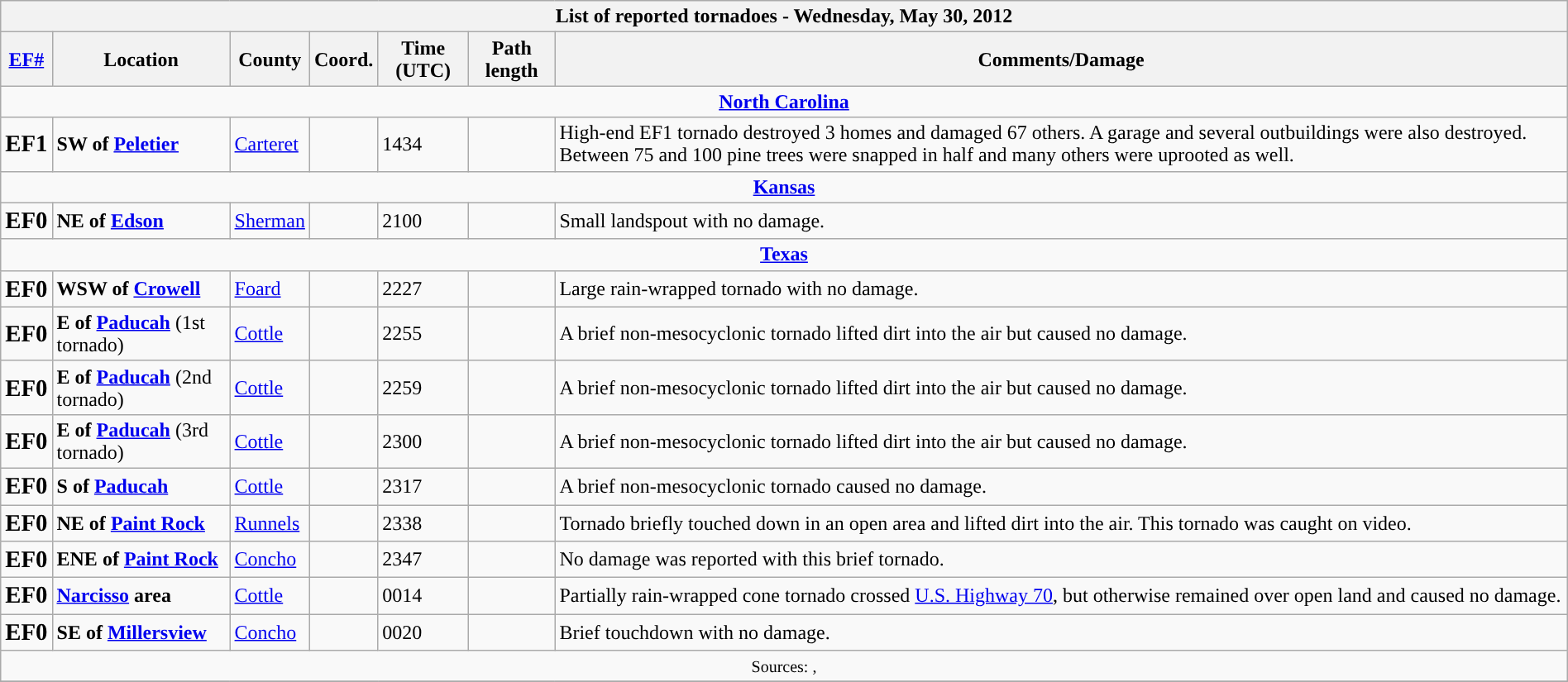<table class="wikitable collapsible" width="100%">
<tr>
<th colspan="7">List of reported tornadoes - Wednesday, May 30, 2012</th>
</tr>
<tr>
<th><a href='#'>EF#</a></th>
<th>Location</th>
<th>County</th>
<th>Coord.</th>
<th>Time (UTC)</th>
<th>Path length</th>
<th>Comments/Damage</th>
</tr>
<tr>
<td colspan="7" align=center><strong><a href='#'>North Carolina</a></strong></td>
</tr>
<tr>
<td><big><strong>EF1</strong></big></td>
<td><strong>SW of <a href='#'>Peletier</a></strong></td>
<td><a href='#'>Carteret</a></td>
<td></td>
<td>1434</td>
<td></td>
<td>High-end EF1 tornado destroyed 3 homes and damaged 67 others. A garage and several outbuildings were also destroyed. Between 75 and 100 pine trees were snapped in half and many others were uprooted as well.</td>
</tr>
<tr>
<td colspan="7" align=center><strong><a href='#'>Kansas</a></strong></td>
</tr>
<tr>
<td><big><strong>EF0</strong></big></td>
<td><strong>NE of <a href='#'>Edson</a></strong></td>
<td><a href='#'>Sherman</a></td>
<td></td>
<td>2100</td>
<td></td>
<td>Small landspout with no damage.</td>
</tr>
<tr>
<td colspan="7" align=center><strong><a href='#'>Texas</a></strong></td>
</tr>
<tr>
<td><big><strong>EF0</strong></big></td>
<td><strong>WSW of <a href='#'>Crowell</a></strong></td>
<td><a href='#'>Foard</a></td>
<td></td>
<td>2227</td>
<td></td>
<td>Large rain-wrapped tornado with no damage.</td>
</tr>
<tr>
<td><big><strong>EF0</strong></big></td>
<td><strong>E of <a href='#'>Paducah</a></strong> (1st tornado)</td>
<td><a href='#'>Cottle</a></td>
<td></td>
<td>2255</td>
<td></td>
<td>A brief non-mesocyclonic tornado lifted dirt into the air but caused no damage.</td>
</tr>
<tr>
<td><big><strong>EF0</strong></big></td>
<td><strong>E of <a href='#'>Paducah</a></strong> (2nd tornado)</td>
<td><a href='#'>Cottle</a></td>
<td></td>
<td>2259</td>
<td></td>
<td>A brief non-mesocyclonic tornado lifted dirt into the air but caused no damage.</td>
</tr>
<tr>
<td><big><strong>EF0</strong></big></td>
<td><strong>E of <a href='#'>Paducah</a></strong> (3rd tornado)</td>
<td><a href='#'>Cottle</a></td>
<td></td>
<td>2300</td>
<td></td>
<td>A brief non-mesocyclonic tornado lifted dirt into the air but caused no damage.</td>
</tr>
<tr>
<td><big><strong>EF0</strong></big></td>
<td><strong>S of <a href='#'>Paducah</a></strong></td>
<td><a href='#'>Cottle</a></td>
<td></td>
<td>2317</td>
<td></td>
<td>A brief non-mesocyclonic tornado caused no damage.</td>
</tr>
<tr>
<td><big><strong>EF0</strong></big></td>
<td><strong>NE of <a href='#'>Paint Rock</a></strong></td>
<td><a href='#'>Runnels</a></td>
<td></td>
<td>2338</td>
<td></td>
<td>Tornado briefly touched down in an open area and lifted dirt into the air. This tornado was caught on video.</td>
</tr>
<tr>
<td><big><strong>EF0</strong></big></td>
<td><strong>ENE of <a href='#'>Paint Rock</a></strong></td>
<td><a href='#'>Concho</a></td>
<td></td>
<td>2347</td>
<td></td>
<td>No damage was reported with this brief tornado.</td>
</tr>
<tr>
<td><big><strong>EF0</strong></big></td>
<td><strong><a href='#'>Narcisso</a> area</strong></td>
<td><a href='#'>Cottle</a></td>
<td></td>
<td>0014</td>
<td></td>
<td>Partially rain-wrapped cone tornado crossed <a href='#'>U.S. Highway 70</a>, but otherwise remained over open land and caused no damage.</td>
</tr>
<tr>
<td><big><strong>EF0</strong></big></td>
<td><strong>SE of <a href='#'>Millersview</a></strong></td>
<td><a href='#'>Concho</a></td>
<td></td>
<td>0020</td>
<td></td>
<td>Brief touchdown with no damage.</td>
</tr>
<tr>
<td colspan="7" align=center><small>Sources: , </small></td>
</tr>
<tr>
</tr>
</table>
